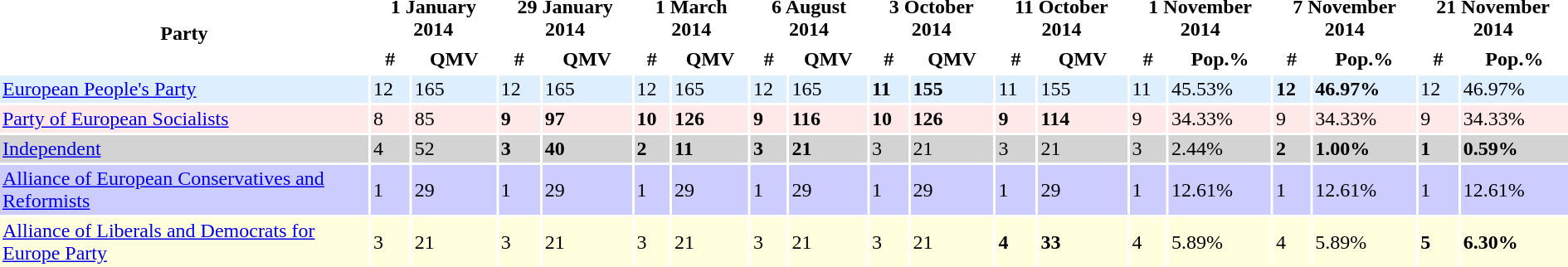<table border=0 cellpadding=2 cellspacing=2>
<tr ----bgcolor=lightgrey>
<th rowspan=2>Party</th>
<th colspan=2>1 January 2014</th>
<th colspan=2>29 January 2014</th>
<th colspan=2>1 March 2014</th>
<th colspan=2>6 August 2014</th>
<th colspan=2>3 October 2014</th>
<th colspan=2>11 October 2014</th>
<th colspan=2>1 November 2014</th>
<th colspan=2>7 November 2014</th>
<th colspan=2>21 November 2014</th>
</tr>
<tr ----bgcolor=lightgrey>
<th>#</th>
<th>QMV</th>
<th>#</th>
<th>QMV</th>
<th>#</th>
<th>QMV</th>
<th>#</th>
<th>QMV</th>
<th>#</th>
<th>QMV</th>
<th>#</th>
<th>QMV</th>
<th>#</th>
<th>Pop.%</th>
<th>#</th>
<th>Pop.%</th>
<th>#</th>
<th>Pop.%</th>
</tr>
<tr ---- bgcolor=#DDEEFF>
<td><a href='#'>European People's Party</a></td>
<td>12</td>
<td>165</td>
<td>12</td>
<td>165</td>
<td>12</td>
<td>165</td>
<td>12</td>
<td>165</td>
<td><strong>11</strong></td>
<td><strong>155</strong></td>
<td>11</td>
<td>155</td>
<td>11</td>
<td>45.53%</td>
<td><strong>12</strong></td>
<td><strong>46.97%</strong></td>
<td>12</td>
<td>46.97%</td>
</tr>
<tr ---- bgcolor=#FFE8E8>
<td><a href='#'>Party of European Socialists</a></td>
<td>8</td>
<td>85</td>
<td><strong>9</strong></td>
<td><strong>97</strong></td>
<td><strong>10</strong></td>
<td><strong>126</strong></td>
<td><strong>9</strong></td>
<td><strong>116</strong></td>
<td><strong>10</strong></td>
<td><strong>126</strong></td>
<td><strong>9</strong></td>
<td><strong>114</strong></td>
<td>9</td>
<td>34.33%</td>
<td>9</td>
<td>34.33%</td>
<td>9</td>
<td>34.33%</td>
</tr>
<tr ---- bgcolor=lightgrey>
<td><a href='#'>Independent</a></td>
<td>4</td>
<td>52</td>
<td><strong>3</strong></td>
<td><strong>40</strong></td>
<td><strong>2</strong></td>
<td><strong>11</strong></td>
<td><strong>3</strong></td>
<td><strong>21</strong></td>
<td>3</td>
<td>21</td>
<td>3</td>
<td>21</td>
<td>3</td>
<td>2.44%</td>
<td><strong>2</strong></td>
<td><strong>1.00%</strong></td>
<td><strong>1</strong></td>
<td><strong>0.59%</strong></td>
</tr>
<tr ---- bgcolor=#CCCCFF>
<td><a href='#'>Alliance of European Conservatives and Reformists</a></td>
<td>1</td>
<td>29</td>
<td>1</td>
<td>29</td>
<td>1</td>
<td>29</td>
<td>1</td>
<td>29</td>
<td>1</td>
<td>29</td>
<td>1</td>
<td>29</td>
<td>1</td>
<td>12.61%</td>
<td>1</td>
<td>12.61%</td>
<td>1</td>
<td>12.61%</td>
</tr>
<tr ---- bgcolor=#FFFFDD>
<td><a href='#'>Alliance of Liberals and Democrats for Europe Party</a></td>
<td>3</td>
<td>21</td>
<td>3</td>
<td>21</td>
<td>3</td>
<td>21</td>
<td>3</td>
<td>21</td>
<td>3</td>
<td>21</td>
<td><strong>4</strong></td>
<td><strong>33</strong></td>
<td>4</td>
<td>5.89%</td>
<td>4</td>
<td>5.89%</td>
<td><strong>5</strong></td>
<td><strong>6.30%</strong></td>
</tr>
</table>
